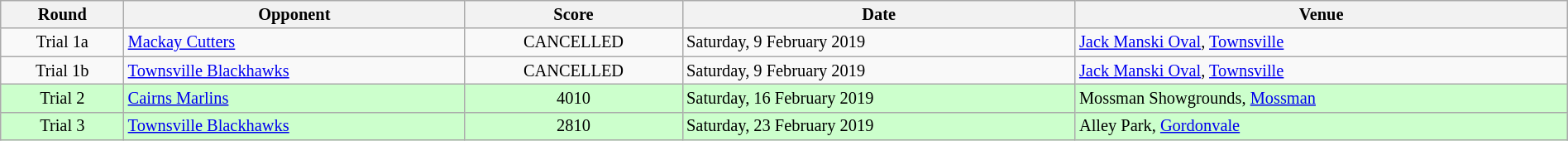<table class="wikitable" style="font-size:85%; bgcolor:#d6d6d6; width:100%;">
<tr>
<th width="">Round</th>
<th width="">Opponent</th>
<th width="">Score</th>
<th width="">Date</th>
<th width="">Venue</th>
</tr>
<tr bgcolor=>
<td style="text-align:center;">Trial 1a</td>
<td> <a href='#'>Mackay Cutters</a></td>
<td style="text-align:center;">CANCELLED</td>
<td>Saturday, 9 February 2019</td>
<td><a href='#'>Jack Manski Oval</a>, <a href='#'>Townsville</a></td>
</tr>
<tr bgcolor=>
<td style="text-align:center;">Trial 1b</td>
<td> <a href='#'>Townsville Blackhawks</a></td>
<td style="text-align:center;">CANCELLED</td>
<td>Saturday, 9 February 2019</td>
<td><a href='#'>Jack Manski Oval</a>, <a href='#'>Townsville</a></td>
</tr>
<tr bgcolor=#CCFFCC>
<td style="text-align:center;">Trial 2</td>
<td> <a href='#'>Cairns Marlins</a></td>
<td style="text-align:center;">4010</td>
<td>Saturday, 16 February 2019</td>
<td>Mossman Showgrounds, <a href='#'>Mossman</a></td>
</tr>
<tr bgcolor=#CCFFCC>
<td style="text-align:center;">Trial 3</td>
<td> <a href='#'>Townsville Blackhawks</a></td>
<td style="text-align:center;">2810</td>
<td>Saturday, 23 February 2019</td>
<td>Alley Park, <a href='#'>Gordonvale</a></td>
</tr>
</table>
